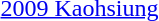<table>
<tr>
<td><a href='#'>2009 Kaohsiung</a></td>
<td></td>
<td></td>
<td></td>
</tr>
</table>
